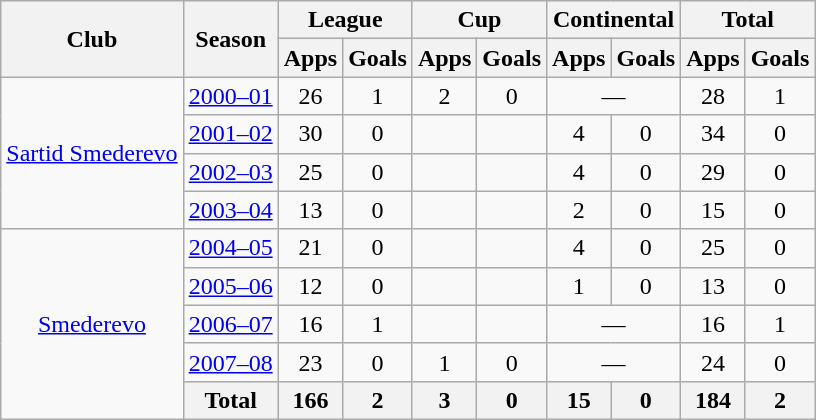<table class="wikitable" style="text-align:center">
<tr>
<th rowspan="2">Club</th>
<th rowspan="2">Season</th>
<th colspan="2">League</th>
<th colspan="2">Cup</th>
<th colspan="2">Continental</th>
<th colspan="2">Total</th>
</tr>
<tr>
<th>Apps</th>
<th>Goals</th>
<th>Apps</th>
<th>Goals</th>
<th>Apps</th>
<th>Goals</th>
<th>Apps</th>
<th>Goals</th>
</tr>
<tr>
<td rowspan="4"><a href='#'>Sartid Smederevo</a></td>
<td><a href='#'>2000–01</a></td>
<td>26</td>
<td>1</td>
<td>2</td>
<td>0</td>
<td colspan="2">—</td>
<td>28</td>
<td>1</td>
</tr>
<tr>
<td><a href='#'>2001–02</a></td>
<td>30</td>
<td>0</td>
<td></td>
<td></td>
<td>4</td>
<td>0</td>
<td>34</td>
<td>0</td>
</tr>
<tr>
<td><a href='#'>2002–03</a></td>
<td>25</td>
<td>0</td>
<td></td>
<td></td>
<td>4</td>
<td>0</td>
<td>29</td>
<td>0</td>
</tr>
<tr>
<td><a href='#'>2003–04</a></td>
<td>13</td>
<td>0</td>
<td></td>
<td></td>
<td>2</td>
<td>0</td>
<td>15</td>
<td>0</td>
</tr>
<tr>
<td rowspan="5"><a href='#'>Smederevo</a></td>
<td><a href='#'>2004–05</a></td>
<td>21</td>
<td>0</td>
<td></td>
<td></td>
<td>4</td>
<td>0</td>
<td>25</td>
<td>0</td>
</tr>
<tr>
<td><a href='#'>2005–06</a></td>
<td>12</td>
<td>0</td>
<td></td>
<td></td>
<td>1</td>
<td>0</td>
<td>13</td>
<td>0</td>
</tr>
<tr>
<td><a href='#'>2006–07</a></td>
<td>16</td>
<td>1</td>
<td></td>
<td></td>
<td colspan="2">—</td>
<td>16</td>
<td>1</td>
</tr>
<tr>
<td><a href='#'>2007–08</a></td>
<td>23</td>
<td>0</td>
<td>1</td>
<td>0</td>
<td colspan="2">—</td>
<td>24</td>
<td>0</td>
</tr>
<tr>
<th>Total</th>
<th>166</th>
<th>2</th>
<th>3</th>
<th>0</th>
<th>15</th>
<th>0</th>
<th>184</th>
<th>2</th>
</tr>
</table>
